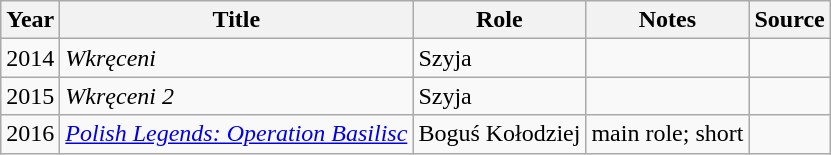<table class="wikitable sortable">
<tr>
<th>Year</th>
<th>Title</th>
<th>Role</th>
<th class="unsortable">Notes</th>
<th>Source</th>
</tr>
<tr>
<td>2014</td>
<td><em>Wkręceni</em></td>
<td>Szyja</td>
<td></td>
<td></td>
</tr>
<tr>
<td>2015</td>
<td><em>Wkręceni 2</em></td>
<td>Szyja</td>
<td></td>
<td></td>
</tr>
<tr>
<td>2016</td>
<td><em><a href='#'>Polish Legends: Operation Basilisc</a></em></td>
<td>Boguś Kołodziej</td>
<td>main role; short</td>
<td></td>
</tr>
</table>
